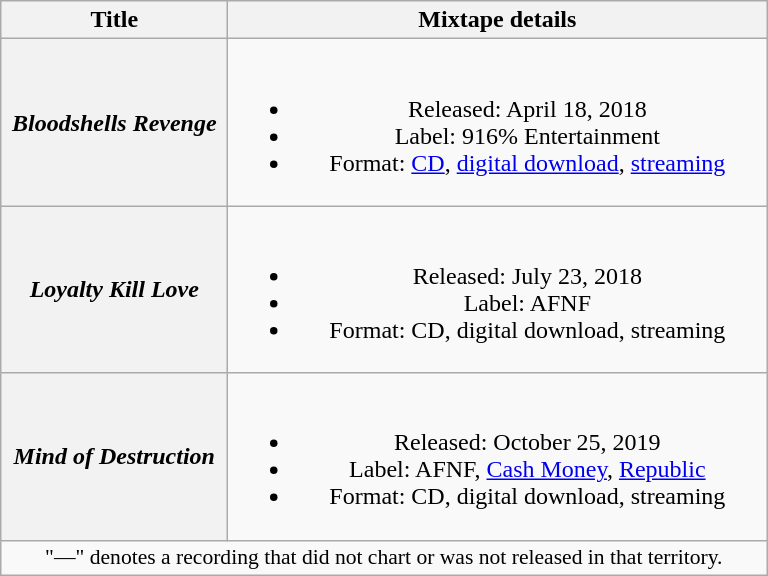<table class="wikitable plainrowheaders" style="text-align:center;">
<tr>
<th scope="col" rowspan="1" style="width:9em;">Title</th>
<th scope="col" rowspan="1" style="width:22em;">Mixtape details</th>
</tr>
<tr>
<th scope="row"><em>Bloodshells Revenge</em></th>
<td><br><ul><li>Released: April 18, 2018</li><li>Label: 916% Entertainment</li><li>Format: <a href='#'>CD</a>, <a href='#'>digital download</a>, <a href='#'>streaming</a></li></ul></td>
</tr>
<tr>
<th scope="row"><em>Loyalty Kill Love</em></th>
<td><br><ul><li>Released: July 23, 2018</li><li>Label: AFNF</li><li>Format: CD, digital download, streaming</li></ul></td>
</tr>
<tr>
<th scope="row"><em>Mind of Destruction</em></th>
<td><br><ul><li>Released: October 25, 2019</li><li>Label: AFNF, <a href='#'>Cash Money</a>, <a href='#'>Republic</a></li><li>Format: CD, digital download, streaming</li></ul></td>
</tr>
<tr>
<td colspan="4" style="font-size:90%">"—" denotes a recording that did not chart or was not released in that territory.</td>
</tr>
</table>
